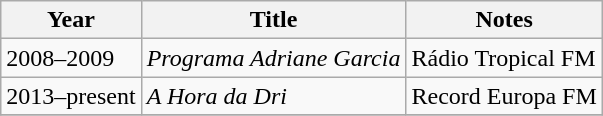<table class="wikitable">
<tr>
<th>Year</th>
<th>Title</th>
<th>Notes</th>
</tr>
<tr>
<td>2008–2009</td>
<td><em>Programa Adriane Garcia</em></td>
<td>Rádio Tropical FM</td>
</tr>
<tr>
<td>2013–present</td>
<td><em>A Hora da Dri</em></td>
<td>Record Europa FM</td>
</tr>
<tr>
</tr>
</table>
